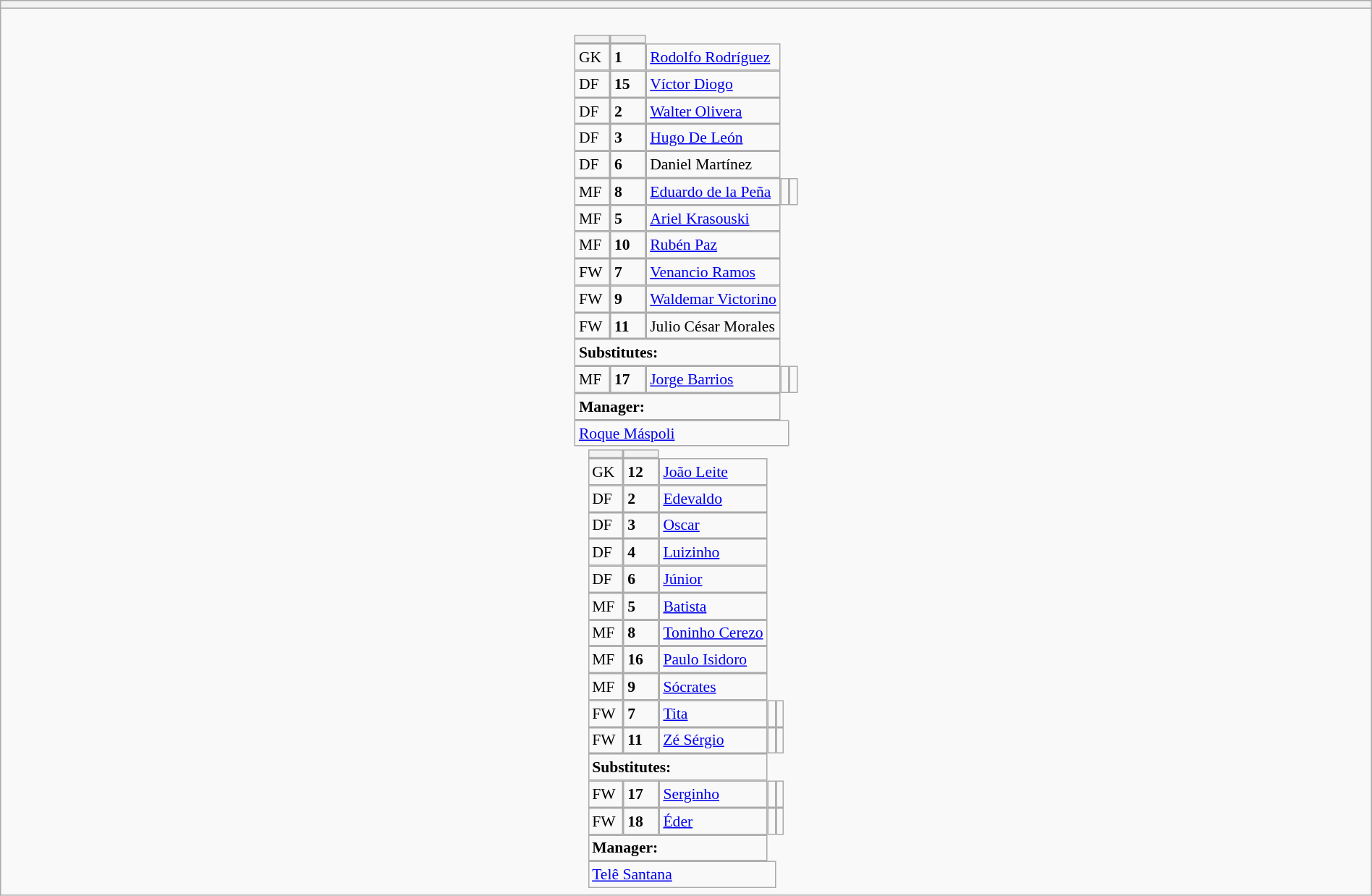<table style="width:100%" class="wikitable collapsible collapsed">
<tr>
<th></th>
</tr>
<tr>
<td><br>






<table style="font-size:90%; margin:0.2em auto;" cellspacing="0" cellpadding="0">
<tr>
<th width="25"></th>
<th width="25"></th>
</tr>
<tr>
<td>GK</td>
<td><strong> 1</strong></td>
<td><a href='#'>Rodolfo Rodríguez</a></td>
</tr>
<tr>
<td>DF</td>
<td><strong>15 </strong></td>
<td><a href='#'>Víctor Diogo</a></td>
</tr>
<tr>
<td>DF</td>
<td><strong>2</strong></td>
<td><a href='#'>Walter Olivera</a></td>
</tr>
<tr>
<td>DF</td>
<td><strong>3</strong></td>
<td><a href='#'>Hugo De León</a></td>
</tr>
<tr>
<td>DF</td>
<td><strong>6</strong></td>
<td>Daniel Martínez</td>
</tr>
<tr>
<td>MF</td>
<td><strong>8</strong></td>
<td><a href='#'>Eduardo de la Peña</a></td>
<td></td>
<td></td>
</tr>
<tr>
<td>MF</td>
<td><strong>5</strong></td>
<td><a href='#'>Ariel Krasouski</a></td>
</tr>
<tr>
<td>MF</td>
<td><strong>10</strong></td>
<td><a href='#'>Rubén Paz</a></td>
</tr>
<tr>
<td>FW</td>
<td><strong>7</strong></td>
<td><a href='#'>Venancio Ramos</a></td>
</tr>
<tr>
<td>FW</td>
<td><strong>9</strong></td>
<td><a href='#'>Waldemar Victorino</a></td>
</tr>
<tr>
<td>FW</td>
<td><strong>11</strong></td>
<td>Julio César Morales</td>
</tr>
<tr>
<td colspan=3><strong>Substitutes:</strong></td>
</tr>
<tr>
<td>MF</td>
<td><strong>17</strong></td>
<td><a href='#'>Jorge Barrios</a></td>
<td></td>
<td></td>
</tr>
<tr>
<td colspan=3><strong>Manager:</strong></td>
</tr>
<tr>
<td colspan=4> <a href='#'>Roque Máspoli</a></td>
</tr>
</table>
<table cellspacing="0" cellpadding="0" style="font-size:90%; margin:0.2em auto;">
<tr>
<th width="25"></th>
<th width="25"></th>
</tr>
<tr>
<td>GK</td>
<td><strong>12</strong></td>
<td><a href='#'>João Leite</a></td>
</tr>
<tr>
<td>DF</td>
<td><strong>2</strong></td>
<td><a href='#'>Edevaldo</a></td>
</tr>
<tr>
<td>DF</td>
<td><strong>3</strong></td>
<td><a href='#'>Oscar</a></td>
</tr>
<tr>
<td>DF</td>
<td><strong>4</strong></td>
<td><a href='#'>Luizinho</a></td>
</tr>
<tr>
<td>DF</td>
<td><strong>6</strong></td>
<td><a href='#'>Júnior</a></td>
</tr>
<tr>
<td>MF</td>
<td><strong>5</strong></td>
<td><a href='#'>Batista</a></td>
</tr>
<tr>
<td>MF</td>
<td><strong>8</strong></td>
<td><a href='#'>Toninho Cerezo</a></td>
</tr>
<tr>
<td>MF</td>
<td><strong>16</strong></td>
<td><a href='#'>Paulo Isidoro</a></td>
</tr>
<tr>
<td>MF</td>
<td><strong>9</strong></td>
<td><a href='#'>Sócrates</a></td>
</tr>
<tr>
<td>FW</td>
<td><strong>7</strong></td>
<td><a href='#'>Tita</a></td>
<td></td>
<td></td>
</tr>
<tr>
<td>FW</td>
<td><strong>11</strong></td>
<td><a href='#'>Zé Sérgio</a></td>
<td></td>
<td></td>
</tr>
<tr>
<td colspan=3><strong>Substitutes:</strong></td>
</tr>
<tr>
<td>FW</td>
<td><strong>17</strong></td>
<td><a href='#'>Serginho</a></td>
<td></td>
<td></td>
</tr>
<tr>
<td>FW</td>
<td><strong>18</strong></td>
<td><a href='#'>Éder</a></td>
<td></td>
<td></td>
</tr>
<tr>
<td colspan=3><strong>Manager:</strong></td>
</tr>
<tr>
<td colspan=4> <a href='#'>Telê Santana</a></td>
</tr>
</table>
</td>
</tr>
</table>
